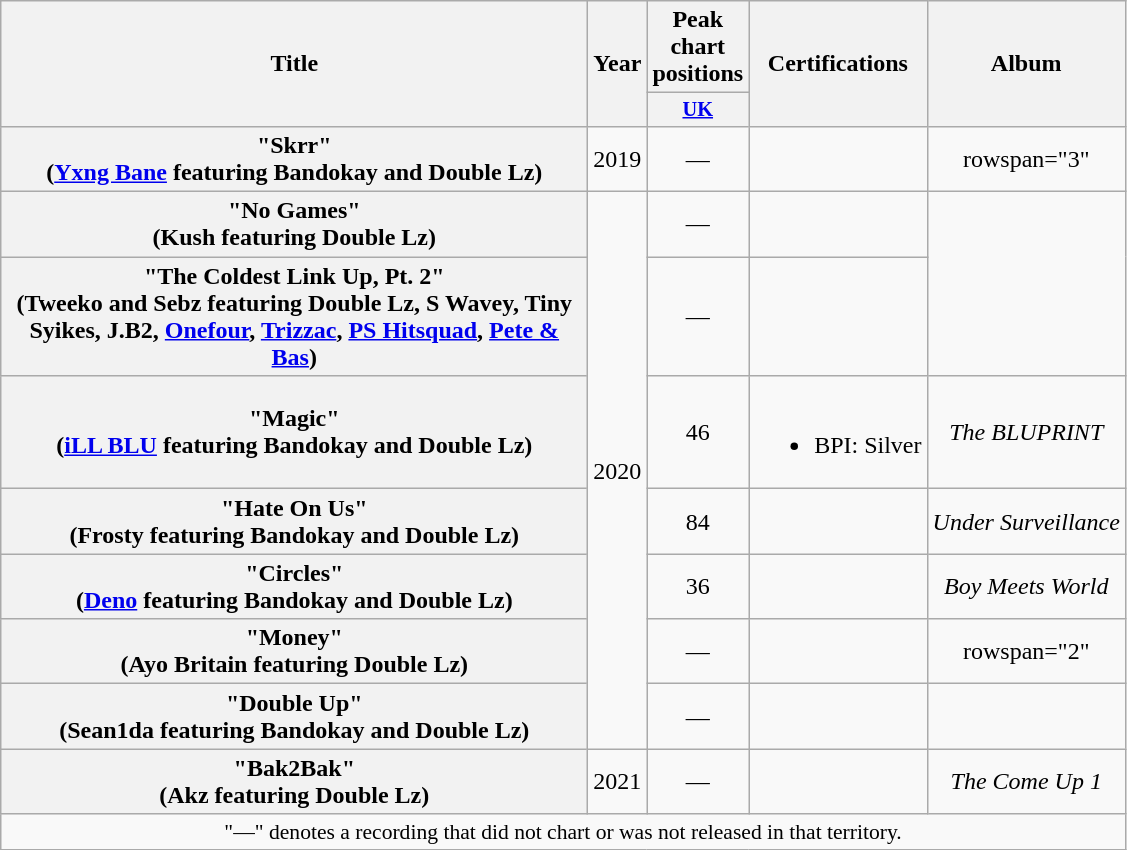<table class="wikitable plainrowheaders" style="text-align:center;">
<tr>
<th scope="col" rowspan="2" style="width:24em;">Title</th>
<th scope="col" rowspan="2" style="width:1em;">Year</th>
<th scope="col" colspan="1">Peak chart positions</th>
<th scope="col" rowspan="2">Certifications</th>
<th scope="col" rowspan="2">Album</th>
</tr>
<tr>
<th scope="col" style="width:3em;font-size:85%;"><a href='#'>UK</a><br></th>
</tr>
<tr>
<th scope="row">"Skrr"<br><span>(<a href='#'>Yxng Bane</a> featuring Bandokay and Double Lz)</span></th>
<td>2019</td>
<td>—</td>
<td></td>
<td>rowspan="3" </td>
</tr>
<tr>
<th scope="row">"No Games"<br><span>(Kush featuring Double Lz)</span></th>
<td rowspan="7">2020</td>
<td>—</td>
<td></td>
</tr>
<tr>
<th scope="row">"The Coldest Link Up, Pt. 2"<br><span>(Tweeko and Sebz featuring Double Lz, S Wavey, Tiny Syikes, J.B2, <a href='#'>Onefour</a>, <a href='#'>Trizzac</a>, <a href='#'>PS Hitsquad</a>, <a href='#'>Pete & Bas</a>)</span></th>
<td>—</td>
<td></td>
</tr>
<tr>
<th scope="row">"Magic"<br><span>(<a href='#'>iLL BLU</a> featuring Bandokay and Double Lz)</span></th>
<td>46</td>
<td><br><ul><li>BPI: Silver</li></ul></td>
<td><em>The BLUPRINT</em></td>
</tr>
<tr>
<th scope="row">"Hate On Us"<br><span>(Frosty featuring Bandokay and Double Lz)</span></th>
<td>84</td>
<td></td>
<td><em>Under Surveillance</em></td>
</tr>
<tr>
<th scope="row">"Circles"<br><span>(<a href='#'>Deno</a> featuring Bandokay and Double Lz)</span></th>
<td>36</td>
<td></td>
<td><em>Boy Meets World</em></td>
</tr>
<tr>
<th scope="row">"Money"<br><span>(Ayo Britain featuring Double Lz)</span></th>
<td>—</td>
<td></td>
<td>rowspan="2" </td>
</tr>
<tr>
<th scope="row">"Double Up"<br><span>(Sean1da featuring Bandokay and Double Lz)</span></th>
<td>—</td>
<td></td>
</tr>
<tr>
<th scope="row">"Bak2Bak"<br><span>(Akz featuring Double Lz)</span></th>
<td>2021</td>
<td>—</td>
<td></td>
<td><em>The Come Up 1</em></td>
</tr>
<tr>
<td colspan="10" style="font-size:90%">"—" denotes a recording that did not chart or was not released in that territory.</td>
</tr>
</table>
